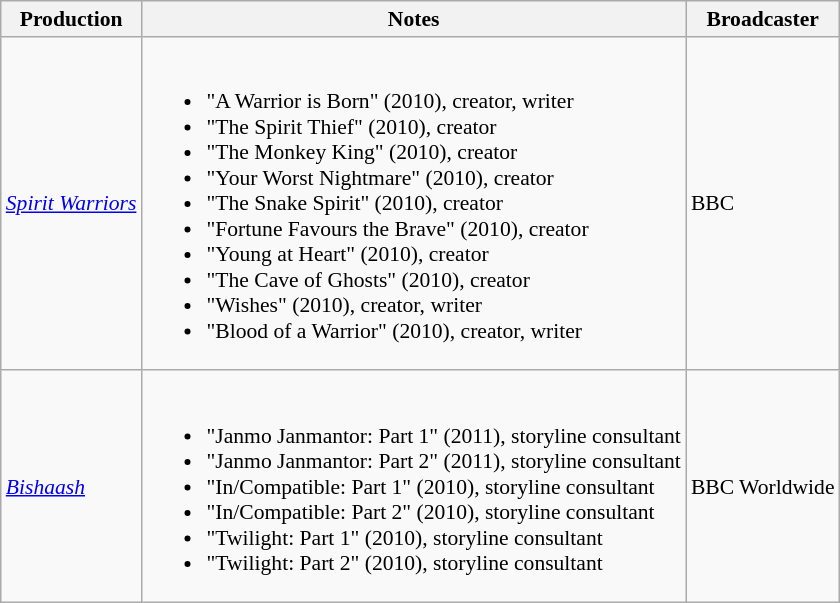<table class="wikitable" style="font-size: 90%;">
<tr>
<th>Production</th>
<th>Notes</th>
<th>Broadcaster</th>
</tr>
<tr>
<td><em><a href='#'>Spirit Warriors</a></em></td>
<td><br><ul><li>"A Warrior is Born" (2010), creator, writer</li><li>"The Spirit Thief" (2010), creator</li><li>"The Monkey King" (2010), creator</li><li>"Your Worst Nightmare" (2010), creator</li><li>"The Snake Spirit" (2010), creator</li><li>"Fortune Favours the Brave" (2010), creator</li><li>"Young at Heart" (2010), creator</li><li>"The Cave of Ghosts" (2010), creator</li><li>"Wishes" (2010), creator, writer</li><li>"Blood of a Warrior" (2010), creator, writer</li></ul></td>
<td>BBC</td>
</tr>
<tr>
<td><em><a href='#'>Bishaash</a></em></td>
<td><br><ul><li>"Janmo Janmantor: Part 1" (2011), storyline consultant</li><li>"Janmo Janmantor: Part 2" (2011), storyline consultant</li><li>"In/Compatible: Part 1" (2010), storyline consultant</li><li>"In/Compatible: Part 2" (2010), storyline consultant</li><li>"Twilight: Part 1" (2010), storyline consultant</li><li>"Twilight: Part 2" (2010), storyline consultant</li></ul></td>
<td>BBC Worldwide</td>
</tr>
</table>
